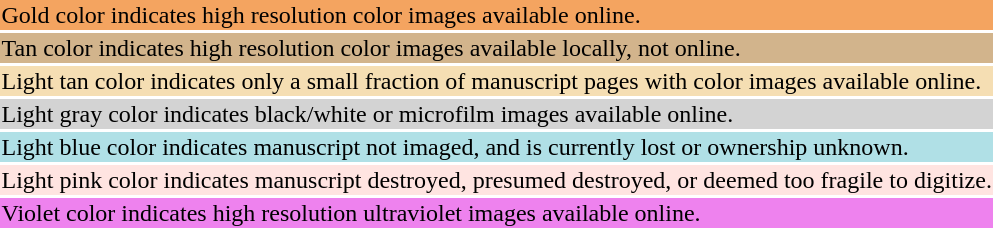<table style="background:transparent">
<tr>
<td bgcolor="sandybrown">Gold color indicates high resolution color images available online.</td>
</tr>
<tr>
<td bgcolor="tan">Tan color indicates high resolution color images available locally, not online.</td>
</tr>
<tr>
<td bgcolor="wheat">Light tan color indicates only a small fraction of manuscript pages with color images available online.</td>
</tr>
<tr>
<td bgcolor="lightgray">Light gray color indicates black/white or microfilm images available online.</td>
</tr>
<tr>
<td bgcolor="powderblue">Light blue color indicates manuscript not imaged, and is currently lost or ownership unknown.</td>
</tr>
<tr>
<td bgcolor="mistyrose">Light pink color indicates manuscript destroyed, presumed destroyed, or deemed too fragile to digitize.</td>
</tr>
<tr>
<td bgcolor="violet">Violet color indicates high resolution ultraviolet images available online.</td>
</tr>
</table>
